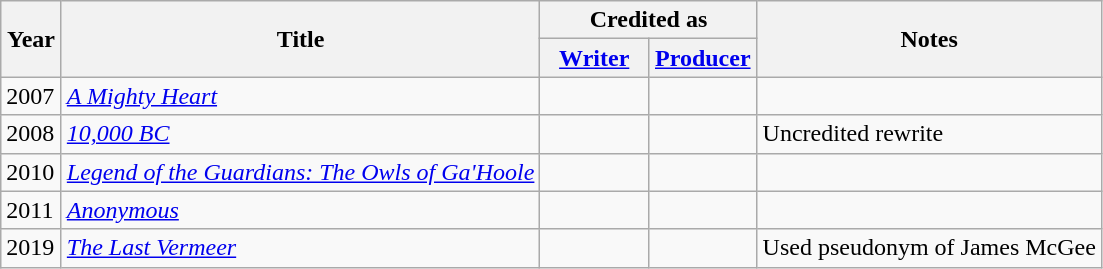<table class="wikitable">
<tr>
<th rowspan="2" style="width:33px;">Year</th>
<th rowspan="2">Title</th>
<th colspan="2">Credited as</th>
<th rowspan="2">Notes</th>
</tr>
<tr>
<th width="65"><a href='#'>Writer</a></th>
<th width="65"><a href='#'>Producer</a></th>
</tr>
<tr>
<td>2007</td>
<td><em><a href='#'>A Mighty Heart</a></em></td>
<td></td>
<td></td>
<td></td>
</tr>
<tr>
<td>2008</td>
<td><em><a href='#'>10,000 BC</a></em></td>
<td></td>
<td></td>
<td>Uncredited rewrite</td>
</tr>
<tr>
<td>2010</td>
<td><em><a href='#'>Legend of the Guardians: The Owls of Ga'Hoole</a></em></td>
<td></td>
<td></td>
<td></td>
</tr>
<tr>
<td>2011</td>
<td><em><a href='#'>Anonymous</a></em></td>
<td></td>
<td></td>
<td></td>
</tr>
<tr>
<td>2019</td>
<td><em><a href='#'>The Last Vermeer</a></em></td>
<td></td>
<td></td>
<td>Used pseudonym of James McGee</td>
</tr>
</table>
